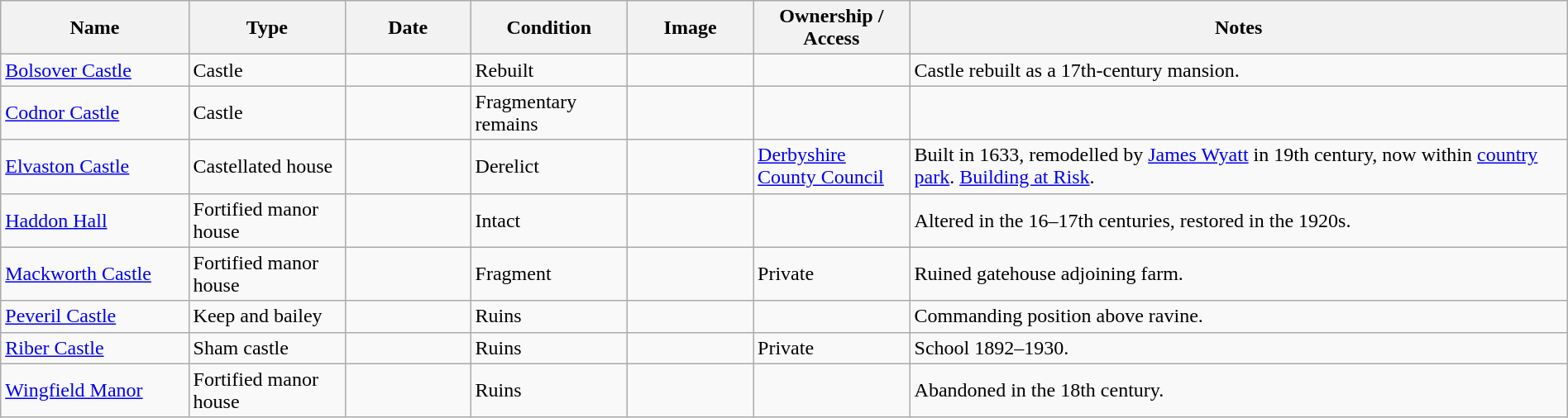<table class="wikitable sortable sticky-header" width="100%">
<tr>
<th width="12%">Name</th>
<th width="10%">Type</th>
<th width="8%">Date</th>
<th width="10%">Condition</th>
<th class="unsortable" width="94">Image</th>
<th width="10%">Ownership / Access</th>
<th class="unsortable">Notes</th>
</tr>
<tr>
<td><a href='#'>Bolsover Castle</a></td>
<td>Castle</td>
<td></td>
<td>Rebuilt</td>
<td></td>
<td></td>
<td>Castle rebuilt as a 17th-century mansion.</td>
</tr>
<tr>
<td><a href='#'>Codnor Castle</a></td>
<td>Castle</td>
<td></td>
<td>Fragmentary remains</td>
<td></td>
<td></td>
<td></td>
</tr>
<tr>
<td><a href='#'>Elvaston Castle</a></td>
<td>Castellated house</td>
<td></td>
<td>Derelict</td>
<td></td>
<td><a href='#'>Derbyshire County Council</a></td>
<td>Built in 1633, remodelled by <a href='#'>James Wyatt</a> in 19th century, now within <a href='#'>country park</a>. <a href='#'>Building at Risk</a>.</td>
</tr>
<tr>
<td><a href='#'>Haddon Hall</a></td>
<td>Fortified manor house</td>
<td></td>
<td>Intact</td>
<td></td>
<td></td>
<td>Altered in the 16–17th centuries, restored in the 1920s.</td>
</tr>
<tr>
<td><a href='#'>Mackworth Castle</a></td>
<td>Fortified manor house</td>
<td></td>
<td>Fragment</td>
<td></td>
<td>Private</td>
<td>Ruined gatehouse adjoining farm.</td>
</tr>
<tr>
<td><a href='#'>Peveril Castle</a></td>
<td>Keep and bailey</td>
<td></td>
<td>Ruins</td>
<td></td>
<td></td>
<td>Commanding position above ravine.</td>
</tr>
<tr>
<td><a href='#'>Riber Castle</a></td>
<td>Sham castle</td>
<td></td>
<td>Ruins</td>
<td></td>
<td>Private</td>
<td>School 1892–1930.</td>
</tr>
<tr>
<td><a href='#'>Wingfield Manor</a></td>
<td>Fortified manor house</td>
<td></td>
<td>Ruins</td>
<td></td>
<td></td>
<td>Abandoned in the 18th century.</td>
</tr>
</table>
